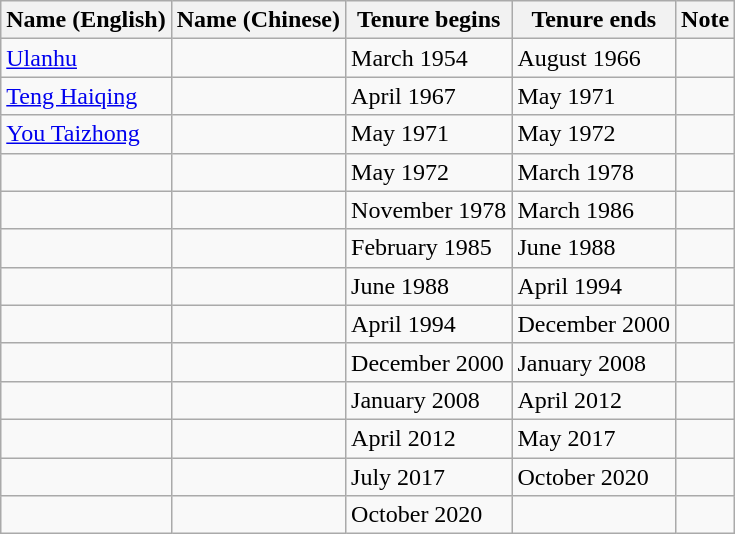<table class="wikitable">
<tr>
<th>Name (English)</th>
<th>Name (Chinese)</th>
<th>Tenure begins</th>
<th>Tenure ends</th>
<th>Note</th>
</tr>
<tr>
<td><a href='#'>Ulanhu</a></td>
<td></td>
<td>March 1954</td>
<td>August 1966</td>
<td></td>
</tr>
<tr>
<td><a href='#'>Teng Haiqing</a></td>
<td></td>
<td>April 1967</td>
<td>May 1971</td>
<td></td>
</tr>
<tr>
<td><a href='#'>You Taizhong</a></td>
<td></td>
<td>May 1971</td>
<td>May 1972</td>
<td></td>
</tr>
<tr>
<td></td>
<td></td>
<td>May 1972</td>
<td>March 1978</td>
<td></td>
</tr>
<tr>
<td></td>
<td></td>
<td>November 1978</td>
<td>March 1986</td>
<td></td>
</tr>
<tr>
<td></td>
<td></td>
<td>February 1985</td>
<td>June 1988</td>
<td></td>
</tr>
<tr>
<td></td>
<td></td>
<td>June 1988</td>
<td>April 1994</td>
<td></td>
</tr>
<tr>
<td></td>
<td></td>
<td>April 1994</td>
<td>December 2000</td>
<td></td>
</tr>
<tr>
<td></td>
<td></td>
<td>December 2000</td>
<td>January 2008</td>
<td></td>
</tr>
<tr>
<td></td>
<td></td>
<td>January 2008</td>
<td>April 2012</td>
<td></td>
</tr>
<tr>
<td></td>
<td></td>
<td>April 2012</td>
<td>May 2017</td>
<td></td>
</tr>
<tr>
<td></td>
<td></td>
<td>July 2017</td>
<td>October 2020</td>
<td></td>
</tr>
<tr>
<td></td>
<td></td>
<td>October 2020</td>
<td></td>
<td></td>
</tr>
</table>
